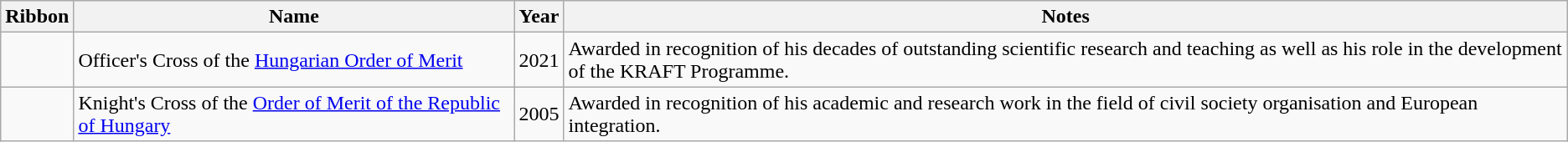<table class="wikitable">
<tr>
<th>Ribbon</th>
<th>Name</th>
<th>Year</th>
<th>Notes</th>
</tr>
<tr>
<td></td>
<td>Officer's Cross of the <a href='#'>Hungarian Order of Merit</a></td>
<td>2021</td>
<td>Awarded in recognition of his decades of outstanding scientific research and teaching as well as his role in the development of the KRAFT Programme.</td>
</tr>
<tr>
<td></td>
<td>Knight's Cross of the <a href='#'>Order of Merit of the Republic of Hungary</a></td>
<td>2005</td>
<td>Awarded in recognition of his academic and research work in the field of civil society organisation and European integration.</td>
</tr>
</table>
